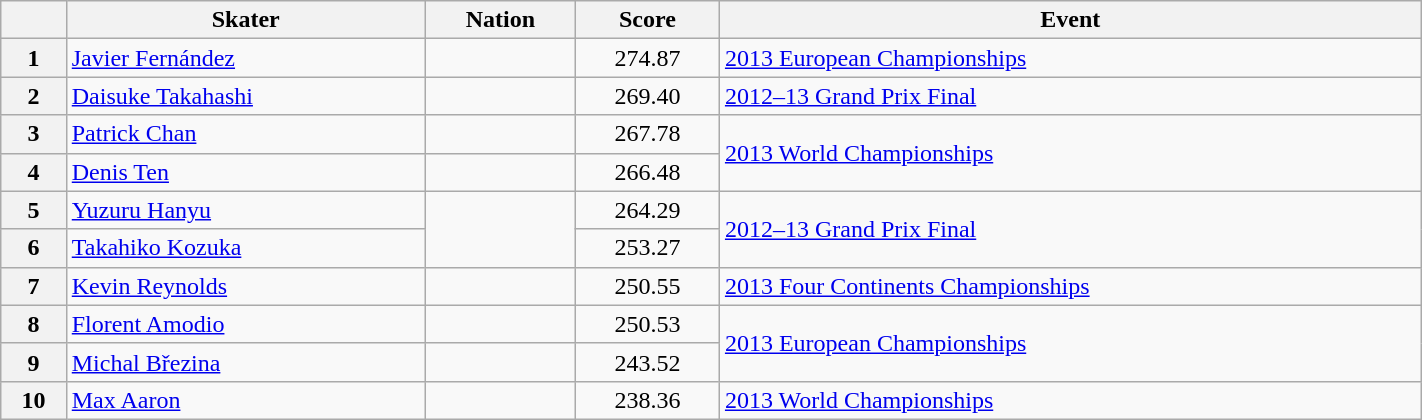<table class="wikitable sortable" style="text-align:left; width:75%">
<tr>
<th scope="col"></th>
<th scope="col">Skater</th>
<th scope="col">Nation</th>
<th scope="col">Score</th>
<th scope="col">Event</th>
</tr>
<tr>
<th scope="row">1</th>
<td><a href='#'>Javier Fernández</a></td>
<td></td>
<td align=center>274.87</td>
<td><a href='#'>2013 European Championships</a></td>
</tr>
<tr>
<th scope="row">2</th>
<td><a href='#'>Daisuke Takahashi</a></td>
<td></td>
<td align=center>269.40</td>
<td><a href='#'>2012–13 Grand Prix Final</a></td>
</tr>
<tr>
<th scope="row">3</th>
<td><a href='#'>Patrick Chan</a></td>
<td></td>
<td align=center>267.78</td>
<td rowspan="2"><a href='#'>2013 World Championships</a></td>
</tr>
<tr>
<th scope="row">4</th>
<td><a href='#'>Denis Ten</a></td>
<td></td>
<td align=center>266.48</td>
</tr>
<tr>
<th scope="row">5</th>
<td><a href='#'>Yuzuru Hanyu</a></td>
<td rowspan="2"></td>
<td align=center>264.29</td>
<td rowspan="2"><a href='#'>2012–13 Grand Prix Final</a></td>
</tr>
<tr>
<th scope="row">6</th>
<td><a href='#'>Takahiko Kozuka</a></td>
<td align=center>253.27</td>
</tr>
<tr>
<th scope="row">7</th>
<td><a href='#'>Kevin Reynolds</a></td>
<td></td>
<td align=center>250.55</td>
<td><a href='#'>2013 Four Continents Championships</a></td>
</tr>
<tr>
<th scope="row">8</th>
<td><a href='#'>Florent Amodio</a></td>
<td></td>
<td align=center>250.53</td>
<td rowspan="2"><a href='#'>2013 European Championships</a></td>
</tr>
<tr>
<th scope="row">9</th>
<td><a href='#'>Michal Březina</a></td>
<td></td>
<td align=center>243.52</td>
</tr>
<tr>
<th scope="row">10</th>
<td><a href='#'>Max Aaron</a></td>
<td></td>
<td align=center>238.36</td>
<td><a href='#'>2013 World Championships</a></td>
</tr>
</table>
